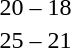<table style="text-align:center">
<tr>
<th width=200></th>
<th width=100></th>
<th width=200></th>
</tr>
<tr>
<td align=right><strong></strong></td>
<td>20 – 18</td>
<td align=left></td>
</tr>
<tr>
<td align=right><strong></strong></td>
<td>25 – 21</td>
<td align=left></td>
</tr>
</table>
